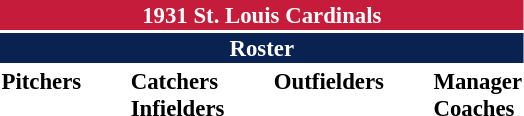<table class="toccolours" style="font-size: 95%;">
<tr>
<th colspan="10" style="background-color: #c41c3a; color: white; text-align: center;">1931 St. Louis Cardinals</th>
</tr>
<tr>
<td colspan="10" style="background-color: #0a2252; color: white; text-align: center;"><strong>Roster</strong></td>
</tr>
<tr>
<td valign="top"><strong>Pitchers</strong><br>







</td>
<td width="25px"></td>
<td valign="top"><strong>Catchers</strong><br>



<strong>Infielders</strong>









</td>
<td width="25px"></td>
<td valign="top"><strong>Outfielders</strong><br>






</td>
<td width="25px"></td>
<td valign="top"><strong>Manager</strong><br>
<strong>Coaches</strong>

</td>
</tr>
</table>
